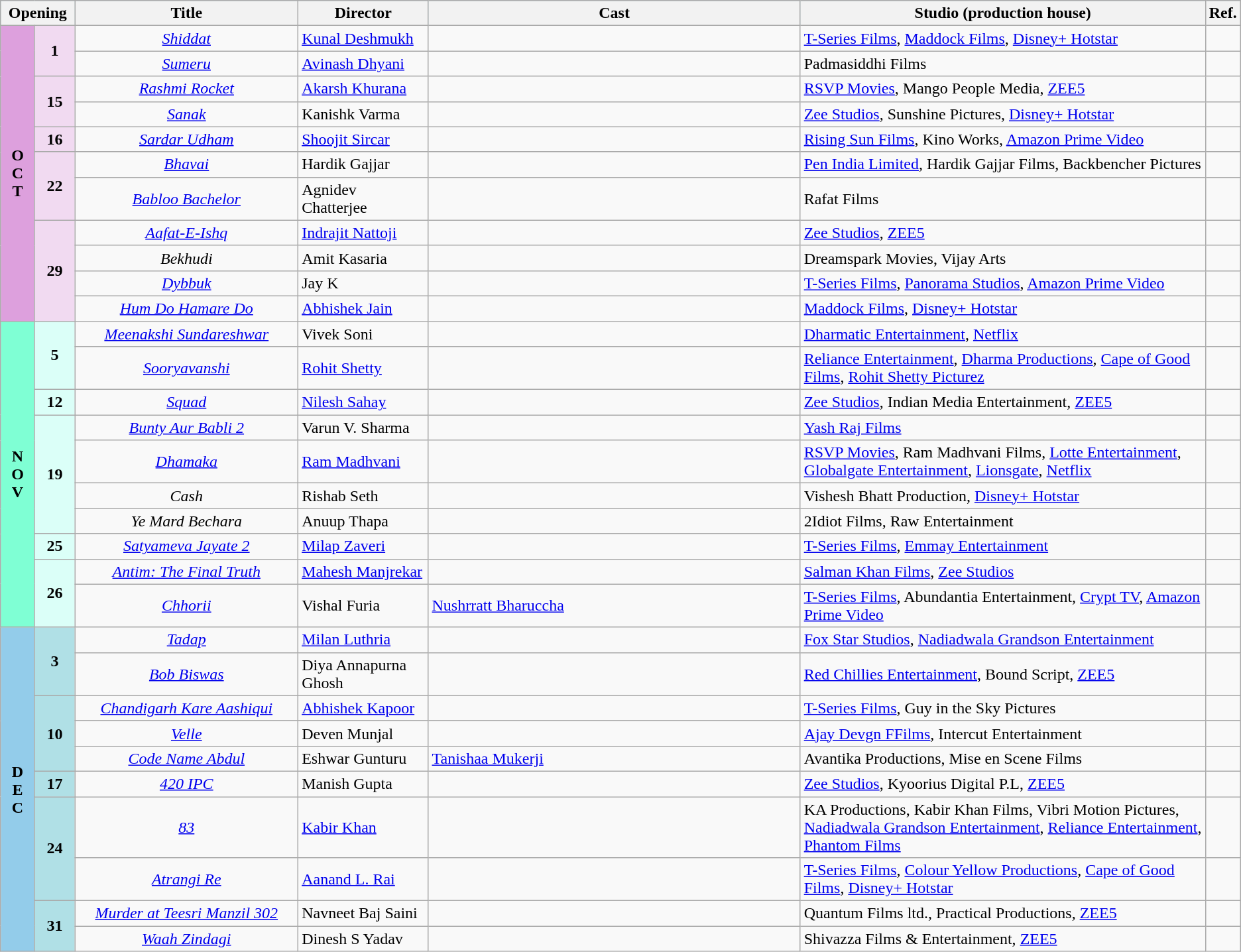<table class="wikitable">
<tr style="background:#b0e0e6; text-align:center;">
<th colspan="2" style="width:6%;"><strong>Opening</strong></th>
<th style="width:18%;"><strong>Title</strong></th>
<th style="width:10.5%;"><strong>Director</strong></th>
<th style="width:30%;"><strong>Cast</strong></th>
<th>Studio (production house)</th>
<th>Ref.</th>
</tr>
<tr October>
<td rowspan="11" style="text-align:center; background:plum; textcolor:#000;"><strong>O<br>C<br>T</strong></td>
<td rowspan="2" style="text-align:center;background:#f1daf1;"><strong>1</strong></td>
<td style="text-align:center;"><em><a href='#'>Shiddat</a></em></td>
<td><a href='#'>Kunal Deshmukh</a></td>
<td></td>
<td><a href='#'>T-Series Films</a>, <a href='#'>Maddock Films</a>, <a href='#'>Disney+ Hotstar</a></td>
<td></td>
</tr>
<tr>
<td style="text-align:center;"><em><a href='#'>Sumeru</a></em></td>
<td><a href='#'>Avinash Dhyani</a></td>
<td></td>
<td>Padmasiddhi Films</td>
<td></td>
</tr>
<tr>
<td rowspan="2" style="text-align:center;background:#f1daf1;"><strong>15</strong></td>
<td style="text-align:center;"><em><a href='#'>Rashmi Rocket</a></em></td>
<td><a href='#'>Akarsh Khurana</a></td>
<td></td>
<td><a href='#'>RSVP Movies</a>, Mango People Media, <a href='#'>ZEE5</a></td>
<td></td>
</tr>
<tr>
<td style="text-align:center;"><em><a href='#'>Sanak</a></em></td>
<td>Kanishk Varma</td>
<td></td>
<td><a href='#'>Zee Studios</a>, Sunshine Pictures, <a href='#'>Disney+ Hotstar</a></td>
<td></td>
</tr>
<tr>
<td style="text-align:center;background:#f1daf1;"><strong>16</strong></td>
<td style="text-align:center;"><em><a href='#'>Sardar Udham</a></em></td>
<td><a href='#'>Shoojit Sircar</a></td>
<td></td>
<td><a href='#'>Rising Sun Films</a>, Kino Works, <a href='#'>Amazon Prime Video</a></td>
<td></td>
</tr>
<tr>
<td rowspan="2" style="text-align:center;background:#f1daf1;"><strong>22</strong></td>
<td style="text-align:center;"><em><a href='#'>Bhavai</a></em></td>
<td>Hardik Gajjar</td>
<td></td>
<td><a href='#'>Pen India Limited</a>, Hardik Gajjar Films, Backbencher Pictures</td>
<td></td>
</tr>
<tr>
<td style="text-align:center;"><em><a href='#'>Babloo Bachelor</a></em></td>
<td>Agnidev Chatterjee</td>
<td></td>
<td>Rafat Films</td>
<td></td>
</tr>
<tr>
<td rowspan="4" style="text-align:center;background:#f1daf1;"><strong>29</strong></td>
<td style="text-align:center;"><em><a href='#'>Aafat-E-Ishq</a></em></td>
<td><a href='#'>Indrajit Nattoji</a></td>
<td></td>
<td><a href='#'>Zee Studios</a>, <a href='#'>ZEE5</a></td>
<td></td>
</tr>
<tr>
<td style="text-align:center;"><em>Bekhudi</em></td>
<td>Amit Kasaria</td>
<td></td>
<td>Dreamspark Movies, Vijay Arts</td>
<td></td>
</tr>
<tr>
<td style="text-align:center;"><em><a href='#'>Dybbuk</a></em></td>
<td>Jay K</td>
<td></td>
<td><a href='#'>T-Series Films</a>, <a href='#'>Panorama Studios</a>, <a href='#'>Amazon Prime Video</a></td>
<td></td>
</tr>
<tr>
<td style="text-align:center;"><em><a href='#'>Hum Do Hamare Do</a></em></td>
<td><a href='#'>Abhishek Jain</a></td>
<td></td>
<td><a href='#'>Maddock Films</a>, <a href='#'>Disney+ Hotstar</a></td>
<td></td>
</tr>
<tr November>
<td rowspan="10" style="text-align:center; background:#7FFFD4; textcolor:#000;"><strong>N<br>O<br>V</strong></td>
<td rowspan="2" style="text-align:center;background:#dbfff8;"><strong>5</strong></td>
<td style="text-align:center;"><em><a href='#'>Meenakshi Sundareshwar</a></em></td>
<td>Vivek Soni</td>
<td></td>
<td><a href='#'>Dharmatic Entertainment</a>, <a href='#'>Netflix</a></td>
<td></td>
</tr>
<tr>
<td style="text-align:center;"><em><a href='#'>Sooryavanshi</a></em></td>
<td><a href='#'>Rohit Shetty</a></td>
<td></td>
<td><a href='#'>Reliance Entertainment</a>, <a href='#'>Dharma Productions</a>, <a href='#'>Cape of Good Films</a>, <a href='#'>Rohit Shetty Picturez</a></td>
<td></td>
</tr>
<tr>
<td style="text-align:center;background:#dbfff8;"><strong>12</strong></td>
<td style="text-align:center;"><em><a href='#'>Squad</a></em></td>
<td><a href='#'>Nilesh Sahay</a></td>
<td></td>
<td><a href='#'>Zee Studios</a>, Indian Media Entertainment, <a href='#'>ZEE5</a></td>
<td></td>
</tr>
<tr>
<td rowspan="4" style="text-align:center;background:#dbfff8;"><strong>19</strong></td>
<td style="text-align:center;"><em><a href='#'>Bunty Aur Babli 2</a></em></td>
<td>Varun V. Sharma</td>
<td></td>
<td><a href='#'>Yash Raj Films</a></td>
<td></td>
</tr>
<tr>
<td style="text-align:center;"><em><a href='#'>Dhamaka</a></em></td>
<td><a href='#'>Ram Madhvani</a></td>
<td></td>
<td><a href='#'>RSVP Movies</a>, Ram Madhvani Films, <a href='#'>Lotte Entertainment</a>, <a href='#'>Globalgate Entertainment</a>, <a href='#'>Lionsgate</a>, <a href='#'>Netflix</a></td>
<td></td>
</tr>
<tr>
<td style="text-align:center;"><em>Cash</em></td>
<td>Rishab Seth</td>
<td></td>
<td>Vishesh Bhatt Production, <a href='#'>Disney+ Hotstar</a></td>
<td></td>
</tr>
<tr>
<td style="text-align:center;"><em>Ye Mard Bechara</em></td>
<td>Anuup Thapa</td>
<td></td>
<td>2Idiot Films, Raw Entertainment</td>
<td></td>
</tr>
<tr>
<td style="text-align:center;background:#dbfff8;"><strong>25</strong></td>
<td style="text-align:center;"><em><a href='#'>Satyameva Jayate 2</a></em></td>
<td><a href='#'>Milap Zaveri</a></td>
<td></td>
<td><a href='#'>T-Series Films</a>, <a href='#'>Emmay Entertainment</a></td>
<td></td>
</tr>
<tr>
<td rowspan="2" style="text-align:center;background:#dbfff8;"><strong>26</strong></td>
<td style="text-align:center;"><em><a href='#'>Antim: The Final Truth</a></em></td>
<td><a href='#'>Mahesh Manjrekar</a></td>
<td></td>
<td><a href='#'>Salman Khan Films</a>, <a href='#'>Zee Studios</a></td>
<td></td>
</tr>
<tr>
<td style="text-align:center;"><em><a href='#'>Chhorii</a></em></td>
<td>Vishal Furia</td>
<td><a href='#'>Nushrratt Bharuccha</a></td>
<td><a href='#'>T-Series Films</a>, Abundantia Entertainment, <a href='#'>Crypt TV</a>, <a href='#'>Amazon Prime Video</a></td>
<td></td>
</tr>
<tr December>
<td rowspan="10" style="text-align:center; background:#93CCEA; textcolor:#000;"><strong>D<br>E<br>C</strong></td>
<td rowspan="2" style="text-align:center;background:#B0E0E6;"><strong>3</strong></td>
<td style="text-align:center;"><em><a href='#'>Tadap</a></em></td>
<td><a href='#'>Milan Luthria</a></td>
<td></td>
<td><a href='#'>Fox Star Studios</a>, <a href='#'>Nadiadwala Grandson Entertainment</a></td>
<td></td>
</tr>
<tr>
<td style="text-align:center;"><em><a href='#'>Bob Biswas</a></em></td>
<td>Diya Annapurna Ghosh</td>
<td></td>
<td><a href='#'>Red Chillies Entertainment</a>, Bound Script, <a href='#'>ZEE5</a></td>
<td></td>
</tr>
<tr>
<td rowspan="3" style="text-align:center;background:#B0E0E6;"><strong>10</strong></td>
<td style="text-align:center;"><em><a href='#'>Chandigarh Kare Aashiqui</a></em></td>
<td><a href='#'>Abhishek Kapoor</a></td>
<td></td>
<td><a href='#'>T-Series Films</a>, Guy in the Sky Pictures</td>
<td></td>
</tr>
<tr>
<td style="text-align:center;"><em><a href='#'>Velle</a></em></td>
<td>Deven Munjal</td>
<td></td>
<td><a href='#'>Ajay Devgn FFilms</a>, Intercut Entertainment</td>
<td></td>
</tr>
<tr>
<td style="text-align:center;"><em><a href='#'>Code Name Abdul</a></em></td>
<td>Eshwar Gunturu</td>
<td><a href='#'>Tanishaa Mukerji</a></td>
<td>Avantika Productions, Mise en Scene Films</td>
<td></td>
</tr>
<tr>
<td style="text-align:center;background:#B0E0E6;"><strong>17</strong></td>
<td style="text-align:center;"><em><a href='#'>420 IPC</a></em></td>
<td>Manish Gupta</td>
<td></td>
<td><a href='#'>Zee Studios</a>, Kyoorius Digital P.L, <a href='#'>ZEE5</a></td>
<td></td>
</tr>
<tr>
<td rowspan="2" style="text-align:center;background:#B0E0E6;"><strong>24</strong></td>
<td style="text-align:center;"><em><a href='#'>83</a></em></td>
<td><a href='#'>Kabir Khan</a></td>
<td></td>
<td>KA Productions, Kabir Khan Films, Vibri Motion Pictures, <a href='#'>Nadiadwala Grandson Entertainment</a>, <a href='#'>Reliance Entertainment</a>, <a href='#'>Phantom Films</a></td>
<td></td>
</tr>
<tr>
<td style="text-align:center;"><em><a href='#'>Atrangi Re</a></em></td>
<td><a href='#'>Aanand L. Rai</a></td>
<td></td>
<td><a href='#'>T-Series Films</a>, <a href='#'>Colour Yellow Productions</a>, <a href='#'>Cape of Good Films</a>, <a href='#'>Disney+ Hotstar</a></td>
<td></td>
</tr>
<tr>
<td rowspan="2"  style="text-align:center;background:#B0E0E6;"><strong>31</strong></td>
<td style="text-align:center;"><em><a href='#'>Murder at Teesri Manzil 302</a></em></td>
<td>Navneet Baj Saini</td>
<td></td>
<td>Quantum Films ltd., Practical Productions, <a href='#'>ZEE5</a></td>
<td></td>
</tr>
<tr>
<td style="text-align:center;"><em><a href='#'>Waah Zindagi</a></em></td>
<td>Dinesh S Yadav</td>
<td></td>
<td>Shivazza Films & Entertainment, <a href='#'>ZEE5</a></td>
<td></td>
</tr>
</table>
